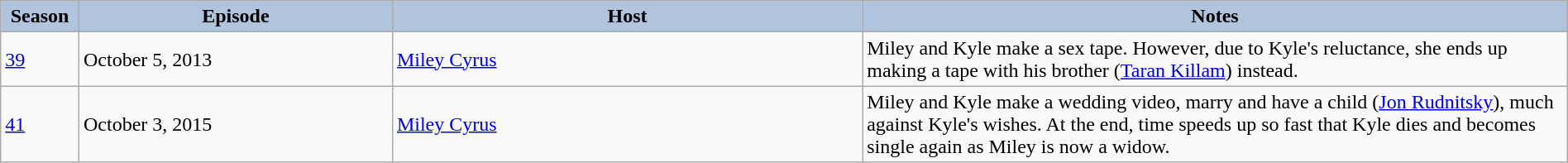<table class="wikitable" style="width:100%;">
<tr>
<th style="background:#B0C4DE;" width="5%">Season</th>
<th style="background:#B0C4DE;" width="20%">Episode</th>
<th style="background:#B0C4DE;" width="30%">Host</th>
<th style="background:#B0C4DE;" width="45%">Notes</th>
</tr>
<tr>
<td><a href='#'>39</a></td>
<td>October 5, 2013</td>
<td><a href='#'>Miley Cyrus</a></td>
<td>Miley and Kyle make a sex tape. However, due to Kyle's reluctance, she ends up making a tape with his brother (<a href='#'>Taran Killam</a>) instead.</td>
</tr>
<tr>
<td><a href='#'>41</a></td>
<td>October 3, 2015</td>
<td><a href='#'>Miley Cyrus</a></td>
<td>Miley and Kyle make a wedding video, marry and have a child (<a href='#'>Jon Rudnitsky</a>), much against Kyle's wishes. At the end, time speeds up so fast that Kyle dies and becomes single again as Miley is now a widow.</td>
</tr>
</table>
